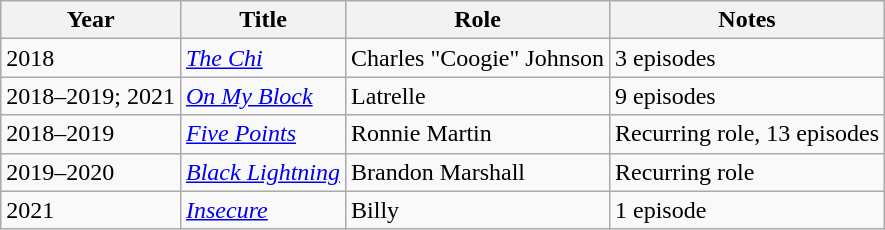<table class="wikitable sortable">
<tr>
<th>Year</th>
<th>Title</th>
<th>Role</th>
<th>Notes</th>
</tr>
<tr>
<td>2018</td>
<td><em><a href='#'>The Chi</a></em></td>
<td>Charles "Coogie" Johnson</td>
<td>3 episodes</td>
</tr>
<tr>
<td>2018–2019; 2021</td>
<td><em><a href='#'>On My Block</a></em></td>
<td>Latrelle</td>
<td>9 episodes</td>
</tr>
<tr>
<td>2018–2019</td>
<td><em><a href='#'>Five Points</a></em></td>
<td>Ronnie Martin</td>
<td>Recurring role, 13 episodes</td>
</tr>
<tr>
<td>2019–2020</td>
<td><em><a href='#'>Black Lightning</a></em></td>
<td>Brandon Marshall</td>
<td>Recurring role</td>
</tr>
<tr>
<td>2021</td>
<td><em><a href='#'>Insecure</a></em></td>
<td>Billy</td>
<td>1 episode</td>
</tr>
</table>
